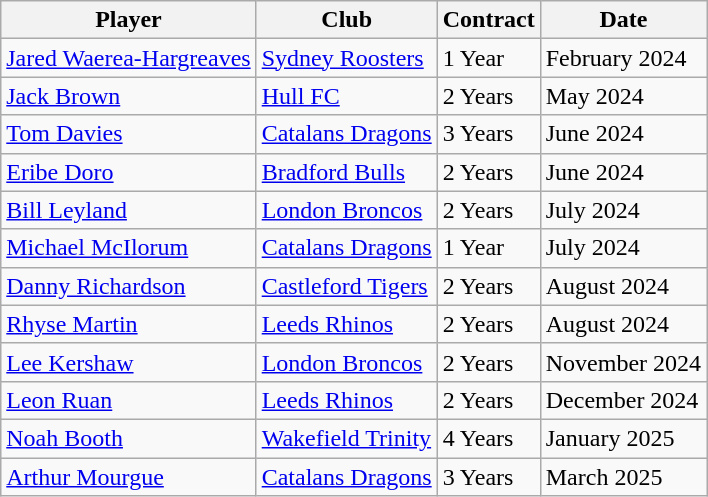<table class="wikitable">
<tr>
<th>Player</th>
<th>Club</th>
<th>Contract</th>
<th>Date</th>
</tr>
<tr>
<td> <a href='#'>Jared Waerea-Hargreaves</a></td>
<td> <a href='#'>Sydney Roosters</a></td>
<td>1 Year</td>
<td>February 2024</td>
</tr>
<tr>
<td> <a href='#'>Jack Brown</a></td>
<td> <a href='#'>Hull FC</a></td>
<td>2 Years</td>
<td>May 2024</td>
</tr>
<tr>
<td> <a href='#'>Tom Davies</a></td>
<td> <a href='#'>Catalans Dragons</a></td>
<td>3 Years</td>
<td>June 2024</td>
</tr>
<tr>
<td> <a href='#'>Eribe Doro</a></td>
<td> <a href='#'>Bradford Bulls</a></td>
<td>2 Years</td>
<td>June 2024</td>
</tr>
<tr>
<td> <a href='#'>Bill Leyland</a></td>
<td> <a href='#'>London Broncos</a></td>
<td>2 Years</td>
<td>July 2024</td>
</tr>
<tr>
<td> <a href='#'>Michael McIlorum</a></td>
<td> <a href='#'>Catalans Dragons</a></td>
<td>1 Year</td>
<td>July 2024</td>
</tr>
<tr>
<td> <a href='#'>Danny Richardson</a></td>
<td> <a href='#'>Castleford Tigers</a></td>
<td>2 Years</td>
<td>August 2024</td>
</tr>
<tr>
<td> <a href='#'>Rhyse Martin</a></td>
<td> <a href='#'>Leeds Rhinos</a></td>
<td>2 Years</td>
<td>August 2024</td>
</tr>
<tr>
<td> <a href='#'>Lee Kershaw</a></td>
<td> <a href='#'>London Broncos</a></td>
<td>2 Years</td>
<td>November 2024</td>
</tr>
<tr>
<td> <a href='#'>Leon Ruan</a></td>
<td> <a href='#'>Leeds Rhinos</a></td>
<td>2 Years</td>
<td>December 2024</td>
</tr>
<tr>
<td> <a href='#'>Noah Booth</a></td>
<td> <a href='#'>Wakefield Trinity</a></td>
<td>4 Years</td>
<td>January 2025</td>
</tr>
<tr>
<td> <a href='#'>Arthur Mourgue</a></td>
<td> <a href='#'>Catalans Dragons</a></td>
<td>3 Years</td>
<td>March 2025</td>
</tr>
</table>
